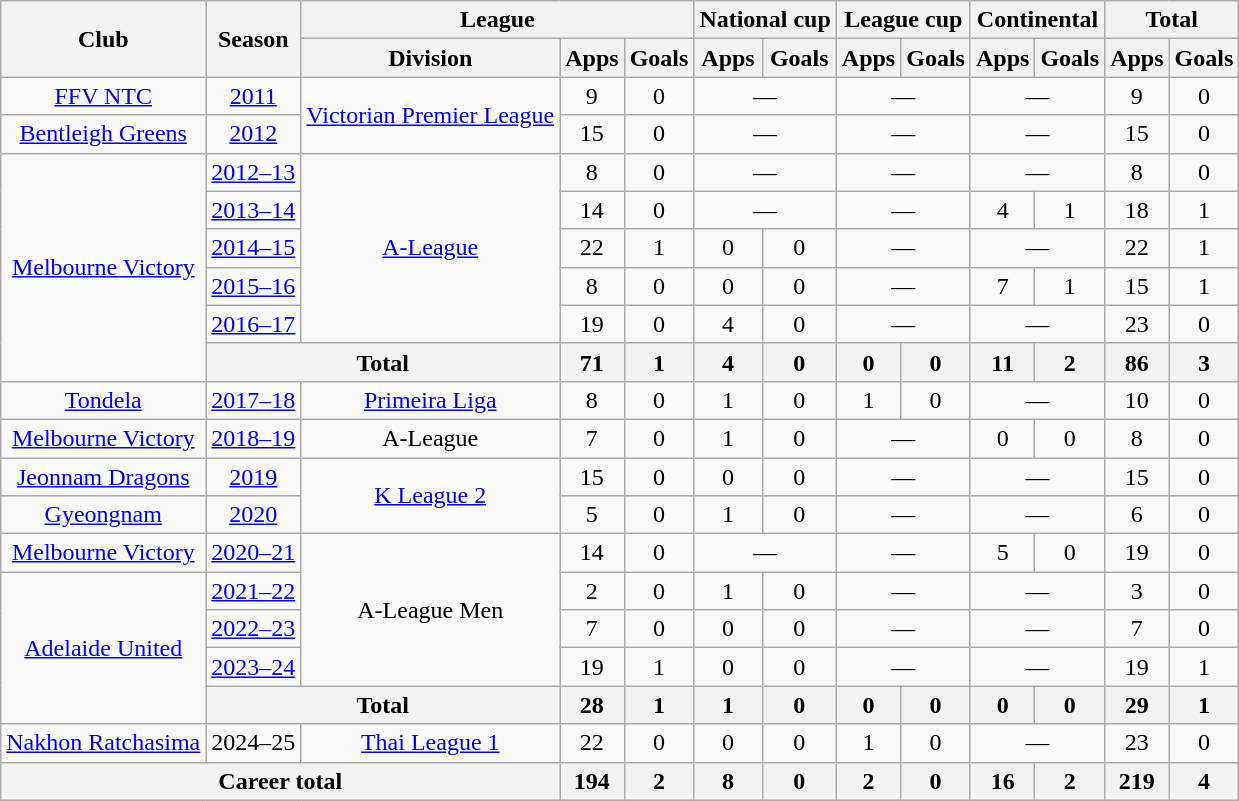<table class="wikitable" style="text-align:center">
<tr>
<th rowspan="2">Club</th>
<th rowspan="2">Season</th>
<th colspan="3">League</th>
<th colspan="2">National cup</th>
<th colspan="2">League cup</th>
<th colspan="2">Continental</th>
<th colspan="2">Total</th>
</tr>
<tr>
<th>Division</th>
<th>Apps</th>
<th>Goals</th>
<th>Apps</th>
<th>Goals</th>
<th>Apps</th>
<th>Goals</th>
<th>Apps</th>
<th>Goals</th>
<th>Apps</th>
<th>Goals</th>
</tr>
<tr>
<td><a href='#'>FFV NTC</a></td>
<td><a href='#'>2011</a></td>
<td rowspan="2"><a href='#'>Victorian Premier League</a></td>
<td>9</td>
<td>0</td>
<td colspan=2>—</td>
<td colspan=2>—</td>
<td colspan=2>—</td>
<td>9</td>
<td>0</td>
</tr>
<tr>
<td><a href='#'>Bentleigh Greens</a></td>
<td><a href='#'>2012</a></td>
<td>15</td>
<td>0</td>
<td colspan=2>—</td>
<td colspan=2>—</td>
<td colspan=2>—</td>
<td>15</td>
<td>0</td>
</tr>
<tr>
<td rowspan=6><a href='#'>Melbourne Victory</a></td>
<td><a href='#'>2012–13</a></td>
<td rowspan="5"><a href='#'>A-League</a></td>
<td>8</td>
<td>0</td>
<td colspan=2>—</td>
<td colspan=2>—</td>
<td colspan=2>—</td>
<td>8</td>
<td>0</td>
</tr>
<tr>
<td><a href='#'>2013–14</a></td>
<td>14</td>
<td>0</td>
<td colspan=2>—</td>
<td colspan=2>—</td>
<td>4</td>
<td>1</td>
<td>18</td>
<td>1</td>
</tr>
<tr>
<td><a href='#'>2014–15</a></td>
<td>22</td>
<td>1</td>
<td>0</td>
<td>0</td>
<td colspan=2>—</td>
<td colspan=2>—</td>
<td>22</td>
<td>1</td>
</tr>
<tr>
<td><a href='#'>2015–16</a></td>
<td>8</td>
<td>0</td>
<td>0</td>
<td>0</td>
<td colspan=2>—</td>
<td>7</td>
<td>1</td>
<td>15</td>
<td>1</td>
</tr>
<tr>
<td><a href='#'>2016–17</a></td>
<td>19</td>
<td>0</td>
<td>4</td>
<td>0</td>
<td colspan=2>—</td>
<td colspan=2>—</td>
<td>23</td>
<td>0</td>
</tr>
<tr>
<th colspan=2>Total</th>
<th>71</th>
<th>1</th>
<th>4</th>
<th>0</th>
<th>0</th>
<th>0</th>
<th>11</th>
<th>2</th>
<th>86</th>
<th>3</th>
</tr>
<tr>
<td><a href='#'>Tondela</a></td>
<td><a href='#'>2017–18</a></td>
<td><a href='#'>Primeira Liga</a></td>
<td>8</td>
<td>0</td>
<td>1</td>
<td>0</td>
<td>1</td>
<td>0</td>
<td colspan=2>—</td>
<td>10</td>
<td>0</td>
</tr>
<tr>
<td><a href='#'>Melbourne Victory</a></td>
<td><a href='#'>2018–19</a></td>
<td>A-League</td>
<td>7</td>
<td>0</td>
<td>1</td>
<td>0</td>
<td colspan=2>—</td>
<td>0</td>
<td>0</td>
<td>8</td>
<td>0</td>
</tr>
<tr>
<td><a href='#'>Jeonnam Dragons</a></td>
<td><a href='#'>2019</a></td>
<td rowspan="2"><a href='#'>K League 2</a></td>
<td>15</td>
<td>0</td>
<td>0</td>
<td>0</td>
<td colspan=2>—</td>
<td colspan=2>—</td>
<td>15</td>
<td>0</td>
</tr>
<tr>
<td><a href='#'>Gyeongnam</a></td>
<td><a href='#'>2020</a></td>
<td>5</td>
<td>0</td>
<td>1</td>
<td>0</td>
<td colspan=2>—</td>
<td colspan=2>—</td>
<td>6</td>
<td>0</td>
</tr>
<tr>
<td><a href='#'>Melbourne Victory</a></td>
<td><a href='#'>2020–21</a></td>
<td rowspan="4">A-League Men</td>
<td>14</td>
<td>0</td>
<td colspan=2>—</td>
<td colspan=2>—</td>
<td>5</td>
<td>0</td>
<td>19</td>
<td>0</td>
</tr>
<tr>
<td rowspan=4><a href='#'>Adelaide United</a></td>
<td><a href='#'>2021–22</a></td>
<td>2</td>
<td>0</td>
<td>1</td>
<td>0</td>
<td colspan=2>—</td>
<td colspan=2>—</td>
<td>3</td>
<td>0</td>
</tr>
<tr>
<td><a href='#'>2022–23</a></td>
<td>7</td>
<td>0</td>
<td>0</td>
<td>0</td>
<td colspan=2>—</td>
<td colspan=2>—</td>
<td>7</td>
<td>0</td>
</tr>
<tr>
<td><a href='#'>2023–24</a></td>
<td>19</td>
<td>1</td>
<td>0</td>
<td>0</td>
<td colspan=2>—</td>
<td colspan=2>—</td>
<td>19</td>
<td>1</td>
</tr>
<tr>
<th colspan=2>Total</th>
<th>28</th>
<th>1</th>
<th>1</th>
<th>0</th>
<th>0</th>
<th>0</th>
<th>0</th>
<th>0</th>
<th>29</th>
<th>1</th>
</tr>
<tr>
<td><a href='#'>Nakhon Ratchasima</a></td>
<td>2024–25</td>
<td><a href='#'>Thai League 1</a></td>
<td>22</td>
<td>0</td>
<td>0</td>
<td>0</td>
<td>1</td>
<td>0</td>
<td colspan=2>—</td>
<td>23</td>
<td>0</td>
</tr>
<tr>
<th colspan=3>Career total</th>
<th>194</th>
<th>2</th>
<th>8</th>
<th>0</th>
<th>2</th>
<th>0</th>
<th>16</th>
<th>2</th>
<th>219</th>
<th>4</th>
</tr>
</table>
